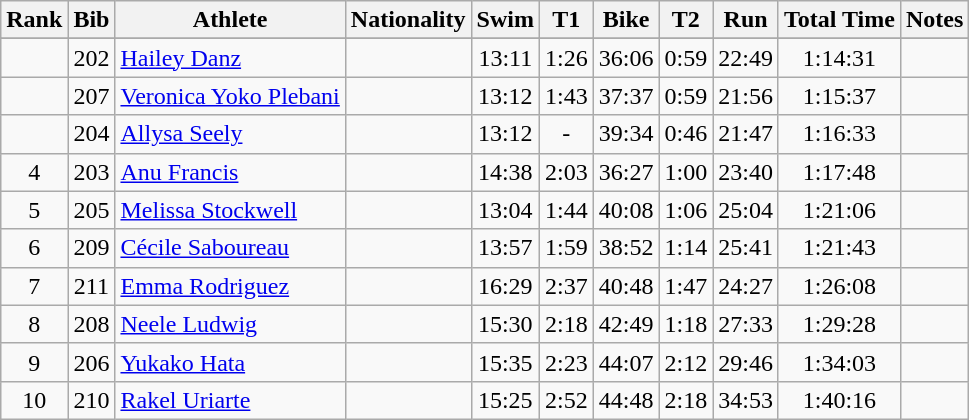<table class="wikitable sortable" style="text-align:center">
<tr>
<th>Rank</th>
<th>Bib</th>
<th>Athlete</th>
<th>Nationality</th>
<th>Swim</th>
<th>T1</th>
<th>Bike</th>
<th>T2</th>
<th>Run</th>
<th>Total Time</th>
<th>Notes</th>
</tr>
<tr>
</tr>
<tr>
<td></td>
<td>202</td>
<td align="left"><a href='#'>Hailey Danz</a></td>
<td align=left></td>
<td>13:11</td>
<td>1:26</td>
<td>36:06</td>
<td>0:59</td>
<td>22:49</td>
<td>1:14:31</td>
<td></td>
</tr>
<tr>
<td></td>
<td>207</td>
<td align="left"><a href='#'>Veronica Yoko Plebani</a></td>
<td align=left></td>
<td>13:12</td>
<td>1:43</td>
<td>37:37</td>
<td>0:59</td>
<td>21:56</td>
<td>1:15:37</td>
<td></td>
</tr>
<tr>
<td></td>
<td>204</td>
<td align="left"><a href='#'>Allysa Seely</a></td>
<td align=left></td>
<td>13:12</td>
<td>-</td>
<td>39:34</td>
<td>0:46</td>
<td>21:47</td>
<td>1:16:33</td>
<td></td>
</tr>
<tr>
<td>4</td>
<td>203</td>
<td align="left"><a href='#'>Anu Francis</a></td>
<td align=left></td>
<td>14:38</td>
<td>2:03</td>
<td>36:27</td>
<td>1:00</td>
<td>23:40</td>
<td>1:17:48</td>
<td></td>
</tr>
<tr>
<td>5</td>
<td>205</td>
<td align="left"><a href='#'>Melissa Stockwell</a></td>
<td align=left></td>
<td>13:04</td>
<td>1:44</td>
<td>40:08</td>
<td>1:06</td>
<td>25:04</td>
<td>1:21:06</td>
<td></td>
</tr>
<tr>
<td>6</td>
<td>209</td>
<td align="left"><a href='#'>Cécile Saboureau</a></td>
<td align=left></td>
<td>13:57</td>
<td>1:59</td>
<td>38:52</td>
<td>1:14</td>
<td>25:41</td>
<td>1:21:43</td>
<td></td>
</tr>
<tr>
<td>7</td>
<td>211</td>
<td align="left"><a href='#'>Emma Rodriguez</a></td>
<td align=left></td>
<td>16:29</td>
<td>2:37</td>
<td>40:48</td>
<td>1:47</td>
<td>24:27</td>
<td>1:26:08</td>
<td></td>
</tr>
<tr>
<td>8</td>
<td>208</td>
<td align="left"><a href='#'>Neele Ludwig</a></td>
<td align=left></td>
<td>15:30</td>
<td>2:18</td>
<td>42:49</td>
<td>1:18</td>
<td>27:33</td>
<td>1:29:28</td>
<td></td>
</tr>
<tr>
<td>9</td>
<td>206</td>
<td align="left"><a href='#'>Yukako Hata</a></td>
<td align=left></td>
<td>15:35</td>
<td>2:23</td>
<td>44:07</td>
<td>2:12</td>
<td>29:46</td>
<td>1:34:03</td>
<td></td>
</tr>
<tr>
<td>10</td>
<td>210</td>
<td align="left"><a href='#'>Rakel Uriarte</a></td>
<td align=left></td>
<td>15:25</td>
<td>2:52</td>
<td>44:48</td>
<td>2:18</td>
<td>34:53</td>
<td>1:40:16</td>
<td></td>
</tr>
</table>
